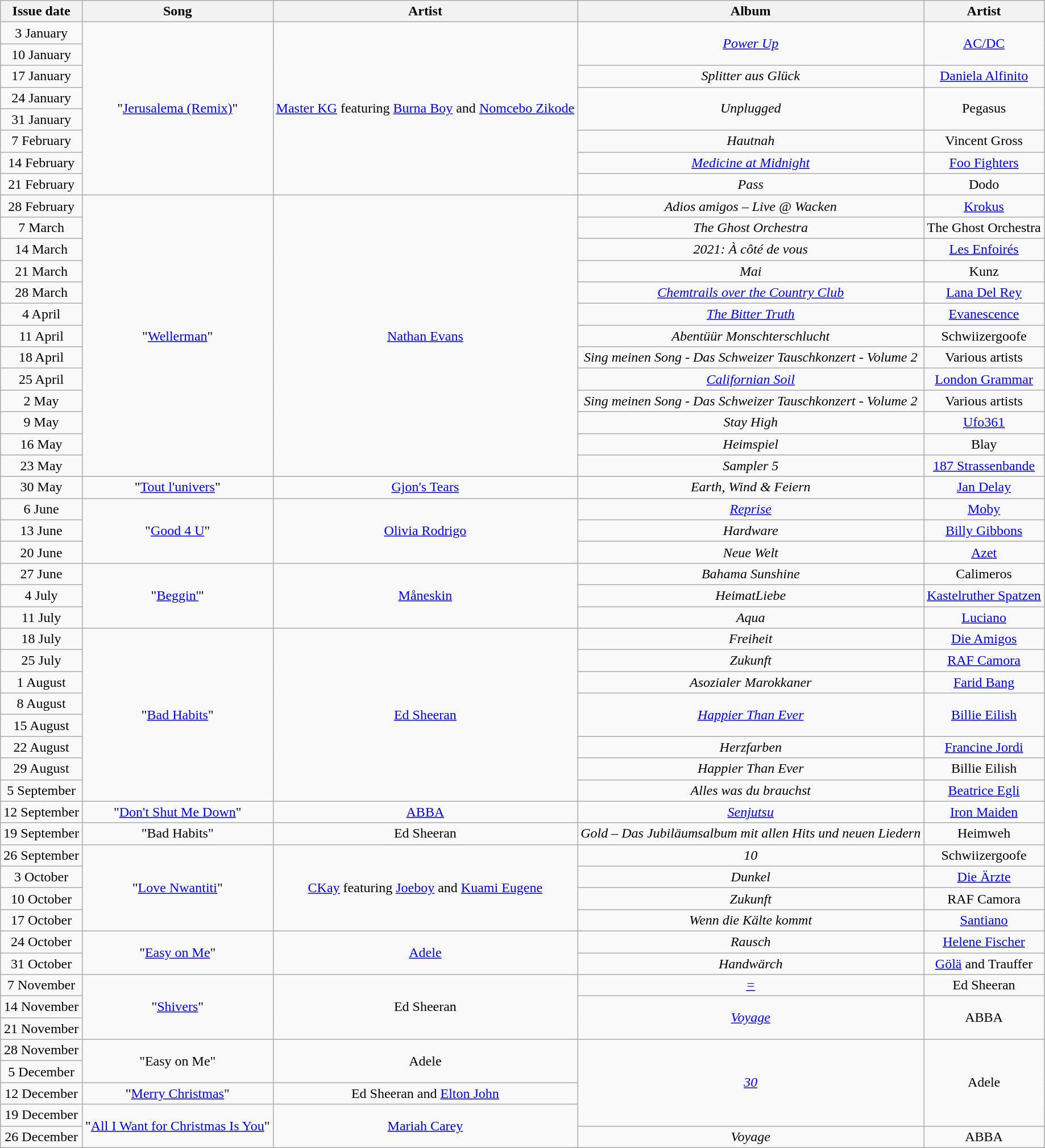<table class="wikitable plainrowheaders" style="text-align:center">
<tr>
<th scope="col">Issue date</th>
<th scope="col">Song</th>
<th scope="col">Artist</th>
<th scope="col">Album</th>
<th scope="col">Artist</th>
</tr>
<tr>
<td scope="row">3 January</td>
<td rowspan="8">"<a href='#'>Jerusalema (Remix)</a>"</td>
<td rowspan="8"><a href='#'>Master KG</a> featuring <a href='#'>Burna Boy</a> and <a href='#'>Nomcebo Zikode</a></td>
<td rowspan="2"><em><a href='#'>Power Up</a></em></td>
<td rowspan="2"><a href='#'>AC/DC</a></td>
</tr>
<tr>
<td scope="row">10 January</td>
</tr>
<tr>
<td scope="row">17 January</td>
<td><em>Splitter aus Glück</em></td>
<td><a href='#'>Daniela Alfinito</a></td>
</tr>
<tr>
<td scope="row">24 January</td>
<td rowspan="2"><em>Unplugged</em></td>
<td rowspan="2">Pegasus</td>
</tr>
<tr>
<td scope="row">31 January</td>
</tr>
<tr>
<td scope="row">7 February</td>
<td><em>Hautnah</em></td>
<td>Vincent Gross</td>
</tr>
<tr>
<td scope="row">14 February</td>
<td><em><a href='#'>Medicine at Midnight</a></em></td>
<td><a href='#'>Foo Fighters</a></td>
</tr>
<tr>
<td scope="row">21 February</td>
<td><em>Pass</em></td>
<td>Dodo</td>
</tr>
<tr>
<td scope="row">28 February</td>
<td rowspan="13">"<a href='#'>Wellerman</a>"</td>
<td rowspan="13"><a href='#'>Nathan Evans</a></td>
<td><em>Adios amigos – Live @ Wacken</em></td>
<td><a href='#'>Krokus</a></td>
</tr>
<tr>
<td scope="row">7 March</td>
<td><em>The Ghost Orchestra</em></td>
<td>The Ghost Orchestra</td>
</tr>
<tr>
<td scope="row">14 March</td>
<td><em>2021: À côté de vous</em></td>
<td><a href='#'>Les Enfoirés</a></td>
</tr>
<tr>
<td scope="row">21 March</td>
<td><em>Mai</em></td>
<td>Kunz</td>
</tr>
<tr>
<td scope="row">28 March</td>
<td><em><a href='#'>Chemtrails over the Country Club</a></em></td>
<td><a href='#'>Lana Del Rey</a></td>
</tr>
<tr>
<td scope="row">4 April</td>
<td><em><a href='#'>The Bitter Truth</a></em></td>
<td><a href='#'>Evanescence</a></td>
</tr>
<tr>
<td scope="row">11 April</td>
<td><em>Abentüür Monschterschlucht</em></td>
<td>Schwiizergoofe</td>
</tr>
<tr>
<td scope="row">18 April</td>
<td><em>Sing meinen Song - Das Schweizer Tauschkonzert - Volume 2</em></td>
<td>Various artists</td>
</tr>
<tr>
<td scope="row">25 April</td>
<td><em><a href='#'>Californian Soil</a></em></td>
<td><a href='#'>London Grammar</a></td>
</tr>
<tr>
<td scope="row">2 May</td>
<td><em>Sing meinen Song - Das Schweizer Tauschkonzert - Volume 2</em></td>
<td>Various artists</td>
</tr>
<tr>
<td scope="row">9 May</td>
<td><em>Stay High</em></td>
<td><a href='#'>Ufo361</a></td>
</tr>
<tr>
<td scope="row">16 May</td>
<td><em>Heimspiel</em></td>
<td>Blay</td>
</tr>
<tr>
<td scope="row">23 May</td>
<td><em>Sampler 5</em></td>
<td><a href='#'>187 Strassenbande</a></td>
</tr>
<tr>
<td scope="row">30 May</td>
<td>"<a href='#'>Tout l'univers</a>"</td>
<td><a href='#'>Gjon's Tears</a></td>
<td><em>Earth, Wind & Feiern</em></td>
<td><a href='#'>Jan Delay</a></td>
</tr>
<tr>
<td scope="row">6 June</td>
<td rowspan="3">"<a href='#'>Good 4 U</a>"</td>
<td rowspan="3"><a href='#'>Olivia Rodrigo</a></td>
<td><em><a href='#'>Reprise</a></em></td>
<td><a href='#'>Moby</a></td>
</tr>
<tr>
<td scope="row">13 June</td>
<td><em>Hardware</em></td>
<td><a href='#'>Billy Gibbons</a></td>
</tr>
<tr>
<td scope="row">20 June</td>
<td><em>Neue Welt</em></td>
<td><a href='#'>Azet</a></td>
</tr>
<tr>
<td scope="row">27 June</td>
<td rowspan="3">"<a href='#'>Beggin'</a>"</td>
<td rowspan="3"><a href='#'>Måneskin</a></td>
<td><em>Bahama Sunshine</em></td>
<td>Calimeros</td>
</tr>
<tr>
<td scope="row">4 July</td>
<td><em>HeimatLiebe</em></td>
<td><a href='#'>Kastelruther Spatzen</a></td>
</tr>
<tr>
<td scope="row">11 July</td>
<td><em>Aqua</em></td>
<td><a href='#'>Luciano</a></td>
</tr>
<tr>
<td scope="row">18 July</td>
<td rowspan="8">"<a href='#'>Bad Habits</a>"</td>
<td rowspan="8"><a href='#'>Ed Sheeran</a></td>
<td><em>Freiheit</em></td>
<td><a href='#'>Die Amigos</a></td>
</tr>
<tr>
<td scope="row">25 July</td>
<td><em>Zukunft</em></td>
<td><a href='#'>RAF Camora</a></td>
</tr>
<tr>
<td scope="row">1 August</td>
<td><em>Asozialer Marokkaner</em></td>
<td><a href='#'>Farid Bang</a></td>
</tr>
<tr>
<td scope="row">8 August</td>
<td rowspan="2"><em><a href='#'>Happier Than Ever</a></em></td>
<td rowspan="2"><a href='#'>Billie Eilish</a></td>
</tr>
<tr>
<td scope="row">15 August</td>
</tr>
<tr>
<td scope="row">22 August</td>
<td><em>Herzfarben</em></td>
<td><a href='#'>Francine Jordi</a></td>
</tr>
<tr>
<td scope="row">29 August</td>
<td><em>Happier Than Ever</em></td>
<td>Billie Eilish</td>
</tr>
<tr>
<td scope="row">5 September</td>
<td><em>Alles was du brauchst</em></td>
<td><a href='#'>Beatrice Egli</a></td>
</tr>
<tr>
<td scope="row">12 September</td>
<td>"<a href='#'>Don't Shut Me Down</a>"</td>
<td><a href='#'>ABBA</a></td>
<td><em><a href='#'>Senjutsu</a></em></td>
<td><a href='#'>Iron Maiden</a></td>
</tr>
<tr>
<td scope="row">19 September</td>
<td>"Bad Habits"</td>
<td>Ed Sheeran</td>
<td><em>Gold – Das Jubiläumsalbum mit allen Hits und neuen Liedern</em></td>
<td>Heimweh</td>
</tr>
<tr>
<td scope="row">26 September</td>
<td rowspan="4">"<a href='#'>Love Nwantiti</a>"</td>
<td rowspan="4"><a href='#'>CKay</a> featuring <a href='#'>Joeboy</a> and <a href='#'>Kuami Eugene</a></td>
<td><em>10</em></td>
<td>Schwiizergoofe</td>
</tr>
<tr>
<td scope="row">3 October</td>
<td><em>Dunkel</em></td>
<td><a href='#'>Die Ärzte</a></td>
</tr>
<tr>
<td scope="row">10 October</td>
<td><em>Zukunft</em></td>
<td>RAF Camora</td>
</tr>
<tr>
<td scope="row">17 October</td>
<td><em>Wenn die Kälte kommt</em></td>
<td><a href='#'>Santiano</a></td>
</tr>
<tr>
<td scope="row">24 October</td>
<td rowspan="2">"<a href='#'>Easy on Me</a>"</td>
<td rowspan="2"><a href='#'>Adele</a></td>
<td><em>Rausch</em></td>
<td><a href='#'>Helene Fischer</a></td>
</tr>
<tr>
<td scope="row">31 October</td>
<td><em>Handwärch</em></td>
<td><a href='#'>Gölä</a> and Trauffer</td>
</tr>
<tr>
<td scope="row">7 November</td>
<td rowspan="3">"<a href='#'>Shivers</a>"</td>
<td rowspan="3">Ed Sheeran</td>
<td><em><a href='#'>=</a></em></td>
<td>Ed Sheeran</td>
</tr>
<tr>
<td scope="row">14 November</td>
<td rowspan="2"><em><a href='#'>Voyage</a></em></td>
<td rowspan="2">ABBA</td>
</tr>
<tr>
<td scope="row">21 November</td>
</tr>
<tr>
<td scope="row">28 November</td>
<td rowspan="2">"Easy on Me"</td>
<td rowspan="2">Adele</td>
<td rowspan="4"><em><a href='#'>30</a></em></td>
<td rowspan="4">Adele</td>
</tr>
<tr>
<td scope="row">5 December</td>
</tr>
<tr>
<td scope="row">12 December</td>
<td>"<a href='#'>Merry Christmas</a>"</td>
<td>Ed Sheeran and <a href='#'>Elton John</a></td>
</tr>
<tr>
<td scope="row">19 December</td>
<td rowspan="2">"<a href='#'>All I Want for Christmas Is You</a>"</td>
<td rowspan="2"><a href='#'>Mariah Carey</a></td>
</tr>
<tr>
<td scope="row">26 December</td>
<td><em>Voyage</em></td>
<td>ABBA</td>
</tr>
</table>
